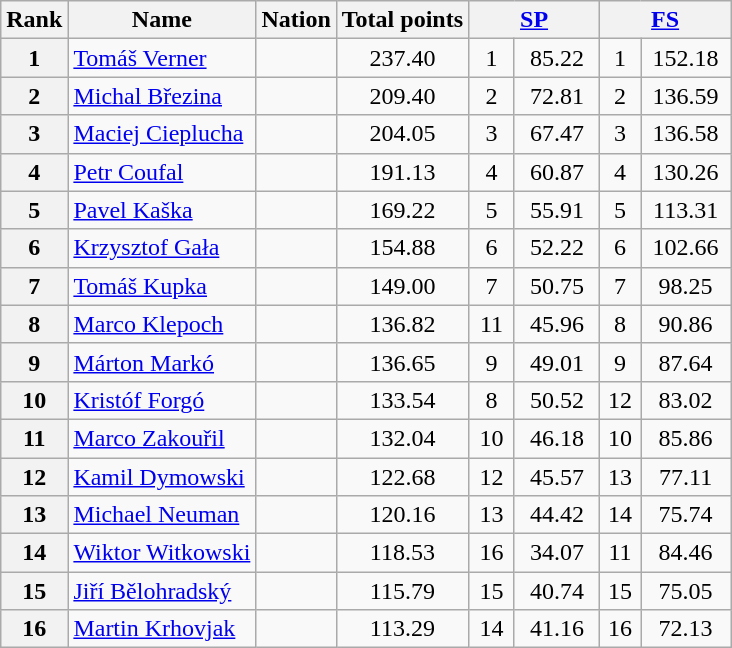<table class="wikitable sortable">
<tr>
<th>Rank</th>
<th>Name</th>
<th>Nation</th>
<th>Total points</th>
<th colspan=2 width=80px><a href='#'>SP</a></th>
<th colspan=2 width=80px><a href='#'>FS</a></th>
</tr>
<tr>
<th>1</th>
<td><a href='#'>Tomáš Verner</a></td>
<td></td>
<td align=center>237.40</td>
<td align=center>1</td>
<td align=center>85.22</td>
<td align=center>1</td>
<td align=center>152.18</td>
</tr>
<tr>
<th>2</th>
<td><a href='#'>Michal Březina</a></td>
<td></td>
<td align=center>209.40</td>
<td align=center>2</td>
<td align=center>72.81</td>
<td align=center>2</td>
<td align=center>136.59</td>
</tr>
<tr>
<th>3</th>
<td><a href='#'>Maciej Cieplucha</a></td>
<td></td>
<td align=center>204.05</td>
<td align=center>3</td>
<td align=center>67.47</td>
<td align=center>3</td>
<td align=center>136.58</td>
</tr>
<tr>
<th>4</th>
<td><a href='#'>Petr Coufal</a></td>
<td></td>
<td align=center>191.13</td>
<td align=center>4</td>
<td align=center>60.87</td>
<td align=center>4</td>
<td align=center>130.26</td>
</tr>
<tr>
<th>5</th>
<td><a href='#'>Pavel Kaška</a></td>
<td></td>
<td align=center>169.22</td>
<td align=center>5</td>
<td align=center>55.91</td>
<td align=center>5</td>
<td align=center>113.31</td>
</tr>
<tr>
<th>6</th>
<td><a href='#'>Krzysztof Gała</a></td>
<td></td>
<td align=center>154.88</td>
<td align=center>6</td>
<td align=center>52.22</td>
<td align=center>6</td>
<td align=center>102.66</td>
</tr>
<tr>
<th>7</th>
<td><a href='#'>Tomáš Kupka</a></td>
<td></td>
<td align=center>149.00</td>
<td align=center>7</td>
<td align=center>50.75</td>
<td align=center>7</td>
<td align=center>98.25</td>
</tr>
<tr>
<th>8</th>
<td><a href='#'>Marco Klepoch</a></td>
<td></td>
<td align=center>136.82</td>
<td align=center>11</td>
<td align=center>45.96</td>
<td align=center>8</td>
<td align=center>90.86</td>
</tr>
<tr>
<th>9</th>
<td><a href='#'>Márton Markó</a></td>
<td></td>
<td align=center>136.65</td>
<td align=center>9</td>
<td align=center>49.01</td>
<td align=center>9</td>
<td align=center>87.64</td>
</tr>
<tr>
<th>10</th>
<td><a href='#'>Kristóf Forgó</a></td>
<td></td>
<td align=center>133.54</td>
<td align=center>8</td>
<td align=center>50.52</td>
<td align=center>12</td>
<td align=center>83.02</td>
</tr>
<tr>
<th>11</th>
<td><a href='#'>Marco Zakouřil</a></td>
<td></td>
<td align=center>132.04</td>
<td align=center>10</td>
<td align=center>46.18</td>
<td align=center>10</td>
<td align=center>85.86</td>
</tr>
<tr>
<th>12</th>
<td><a href='#'>Kamil Dymowski</a></td>
<td></td>
<td align=center>122.68</td>
<td align=center>12</td>
<td align=center>45.57</td>
<td align=center>13</td>
<td align=center>77.11</td>
</tr>
<tr>
<th>13</th>
<td><a href='#'>Michael Neuman</a></td>
<td></td>
<td align=center>120.16</td>
<td align=center>13</td>
<td align=center>44.42</td>
<td align=center>14</td>
<td align=center>75.74</td>
</tr>
<tr>
<th>14</th>
<td><a href='#'>Wiktor Witkowski</a></td>
<td></td>
<td align=center>118.53</td>
<td align=center>16</td>
<td align=center>34.07</td>
<td align=center>11</td>
<td align=center>84.46</td>
</tr>
<tr>
<th>15</th>
<td><a href='#'>Jiří Bělohradský</a></td>
<td></td>
<td align=center>115.79</td>
<td align=center>15</td>
<td align=center>40.74</td>
<td align=center>15</td>
<td align=center>75.05</td>
</tr>
<tr>
<th>16</th>
<td><a href='#'>Martin Krhovjak</a></td>
<td></td>
<td align=center>113.29</td>
<td align=center>14</td>
<td align=center>41.16</td>
<td align=center>16</td>
<td align=center>72.13</td>
</tr>
</table>
